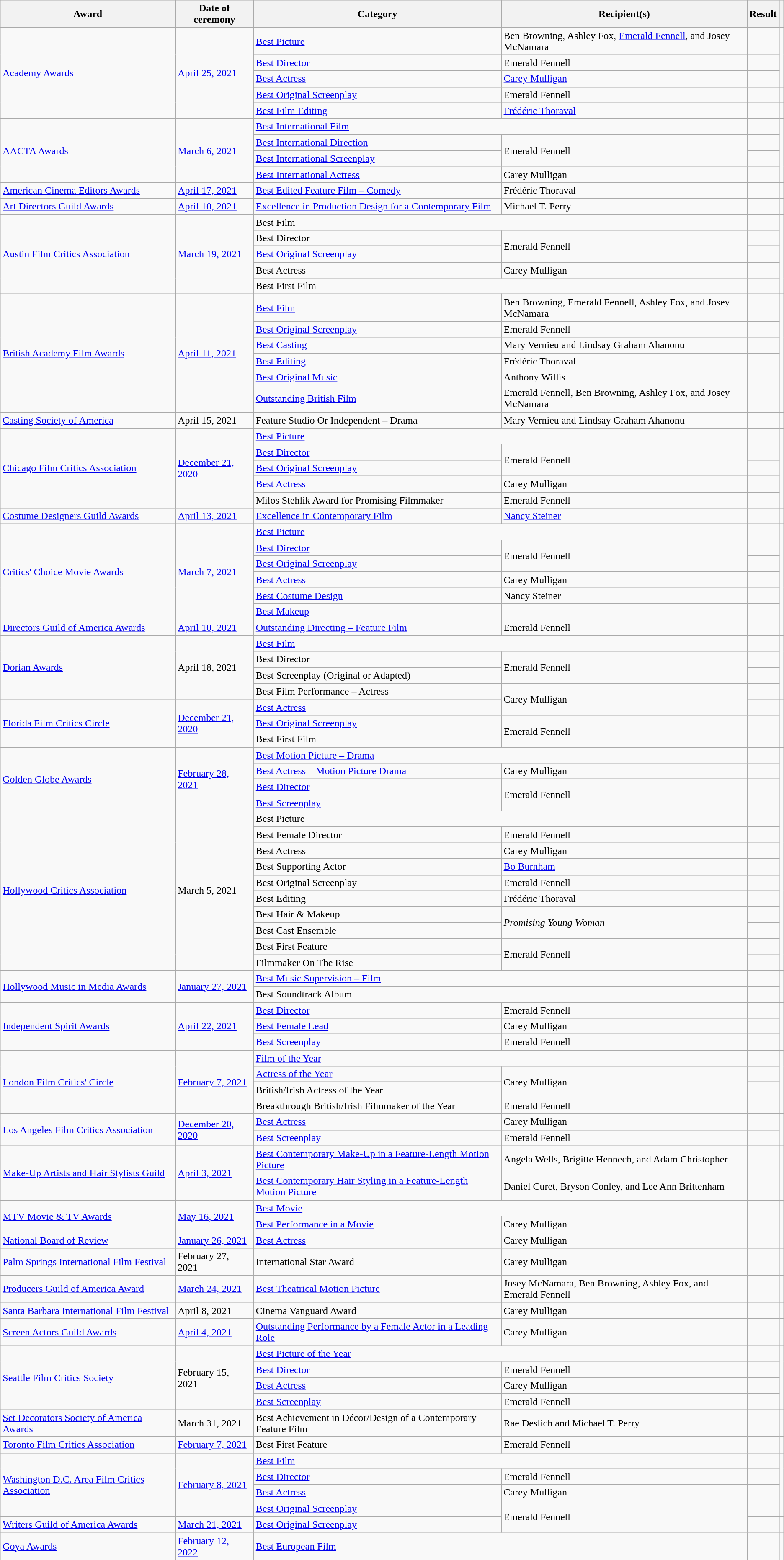<table class="wikitable sortable plainrowheaders">
<tr>
<th scope="col">Award</th>
<th scope="col">Date of ceremony</th>
<th scope="col">Category</th>
<th scope="col">Recipient(s)</th>
<th scope="col">Result</th>
<th scope="col" class="unsortable"></th>
</tr>
<tr>
<td rowspan="5"><a href='#'>Academy Awards</a></td>
<td rowspan="5"><a href='#'>April 25, 2021</a></td>
<td><a href='#'>Best Picture</a></td>
<td>Ben Browning, Ashley Fox, <a href='#'>Emerald Fennell</a>, and Josey McNamara</td>
<td></td>
<td rowspan="3"></td>
</tr>
<tr>
<td><a href='#'>Best Director</a></td>
<td>Emerald Fennell</td>
<td></td>
</tr>
<tr>
<td><a href='#'>Best Actress</a></td>
<td><a href='#'>Carey Mulligan</a></td>
<td></td>
</tr>
<tr>
<td><a href='#'>Best Original Screenplay</a></td>
<td>Emerald Fennell</td>
<td></td>
<td></td>
</tr>
<tr>
<td><a href='#'>Best Film Editing</a></td>
<td><a href='#'>Frédéric Thoraval</a></td>
<td></td>
<td></td>
</tr>
<tr>
<td rowspan=4><a href='#'>AACTA Awards</a></td>
<td rowspan=4><a href='#'>March 6, 2021</a></td>
<td colspan="2"><a href='#'>Best International Film</a></td>
<td></td>
<td rowspan="4"></td>
</tr>
<tr>
<td><a href='#'>Best International Direction</a></td>
<td rowspan="2">Emerald Fennell</td>
<td></td>
</tr>
<tr>
<td><a href='#'>Best International Screenplay</a></td>
<td></td>
</tr>
<tr>
<td><a href='#'>Best International Actress</a></td>
<td>Carey Mulligan</td>
<td></td>
</tr>
<tr>
<td><a href='#'>American Cinema Editors Awards</a></td>
<td><a href='#'>April 17, 2021</a></td>
<td><a href='#'>Best Edited Feature Film – Comedy</a></td>
<td>Frédéric Thoraval</td>
<td></td>
<td></td>
</tr>
<tr>
<td><a href='#'>Art Directors Guild Awards</a></td>
<td><a href='#'>April 10, 2021</a></td>
<td><a href='#'>Excellence in Production Design for a Contemporary Film</a></td>
<td>Michael T. Perry</td>
<td></td>
<td></td>
</tr>
<tr>
<td rowspan="5"><a href='#'>Austin Film Critics Association</a></td>
<td rowspan="5"><a href='#'>March 19, 2021</a></td>
<td colspan="2">Best Film</td>
<td></td>
<td rowspan="5"></td>
</tr>
<tr>
<td>Best Director</td>
<td rowspan="2">Emerald Fennell</td>
<td></td>
</tr>
<tr>
<td><a href='#'>Best Original Screenplay</a></td>
<td></td>
</tr>
<tr>
<td>Best Actress</td>
<td>Carey Mulligan</td>
<td></td>
</tr>
<tr>
<td colspan="2">Best First Film</td>
<td></td>
</tr>
<tr>
<td rowspan="6"><a href='#'>British Academy Film Awards</a></td>
<td rowspan="6"><a href='#'>April 11, 2021</a></td>
<td><a href='#'>Best Film</a></td>
<td>Ben Browning, Emerald Fennell, Ashley Fox, and Josey McNamara</td>
<td></td>
<td rowspan="6"></td>
</tr>
<tr>
<td><a href='#'>Best Original Screenplay</a></td>
<td>Emerald Fennell</td>
<td></td>
</tr>
<tr>
<td><a href='#'>Best Casting</a></td>
<td>Mary Vernieu and Lindsay Graham Ahanonu</td>
<td></td>
</tr>
<tr>
<td><a href='#'>Best Editing</a></td>
<td>Frédéric Thoraval</td>
<td></td>
</tr>
<tr>
<td><a href='#'>Best Original Music</a></td>
<td>Anthony Willis</td>
<td></td>
</tr>
<tr>
<td><a href='#'>Outstanding British Film</a></td>
<td>Emerald Fennell, Ben Browning, Ashley Fox, and Josey McNamara</td>
<td></td>
</tr>
<tr>
<td><a href='#'>Casting Society of America</a></td>
<td>April 15, 2021</td>
<td>Feature Studio Or Independent – Drama</td>
<td>Mary Vernieu and Lindsay Graham Ahanonu</td>
<td></td>
<td></td>
</tr>
<tr>
<td rowspan="5"><a href='#'>Chicago Film Critics Association</a></td>
<td rowspan="5"><a href='#'>December 21, 2020</a></td>
<td colspan="2"><a href='#'>Best Picture</a></td>
<td></td>
<td rowspan="5"></td>
</tr>
<tr>
<td><a href='#'>Best Director</a></td>
<td rowspan="2">Emerald Fennell</td>
<td></td>
</tr>
<tr>
<td><a href='#'>Best Original Screenplay</a></td>
<td></td>
</tr>
<tr>
<td><a href='#'>Best Actress</a></td>
<td>Carey Mulligan</td>
<td></td>
</tr>
<tr>
<td>Milos Stehlik Award for Promising Filmmaker</td>
<td>Emerald Fennell</td>
<td></td>
</tr>
<tr>
<td rowspan="1"><a href='#'>Costume Designers Guild Awards</a></td>
<td rowspan="1"><a href='#'>April 13, 2021</a></td>
<td><a href='#'>Excellence in Contemporary Film</a></td>
<td><a href='#'>Nancy Steiner</a></td>
<td></td>
<td></td>
</tr>
<tr>
<td rowspan="6"><a href='#'>Critics' Choice Movie Awards</a></td>
<td rowspan="6"><a href='#'>March 7, 2021</a></td>
<td colspan="2"><a href='#'>Best Picture</a></td>
<td></td>
<td rowspan="6"></td>
</tr>
<tr>
<td><a href='#'>Best Director</a></td>
<td rowspan="2">Emerald Fennell</td>
<td></td>
</tr>
<tr>
<td><a href='#'>Best Original Screenplay</a></td>
<td></td>
</tr>
<tr>
<td><a href='#'>Best Actress</a></td>
<td>Carey Mulligan</td>
<td></td>
</tr>
<tr>
<td><a href='#'>Best Costume Design</a></td>
<td>Nancy Steiner</td>
<td></td>
</tr>
<tr>
<td><a href='#'>Best Makeup</a></td>
<td></td>
<td></td>
</tr>
<tr>
<td><a href='#'>Directors Guild of America Awards</a></td>
<td><a href='#'>April 10, 2021</a></td>
<td><a href='#'>Outstanding Directing – Feature Film</a></td>
<td>Emerald Fennell</td>
<td></td>
<td></td>
</tr>
<tr>
<td rowspan="4"><a href='#'>Dorian Awards</a></td>
<td rowspan="4">April 18, 2021</td>
<td colspan="2"><a href='#'>Best Film</a></td>
<td></td>
<td rowspan="4"></td>
</tr>
<tr>
<td>Best Director</td>
<td rowspan="2">Emerald Fennell</td>
<td></td>
</tr>
<tr>
<td>Best Screenplay (Original or Adapted)</td>
<td></td>
</tr>
<tr>
<td>Best Film Performance – Actress</td>
<td rowspan="2">Carey Mulligan</td>
<td></td>
</tr>
<tr>
<td rowspan="3"><a href='#'>Florida Film Critics Circle</a></td>
<td rowspan="3"><a href='#'>December 21, 2020</a></td>
<td><a href='#'>Best Actress</a></td>
<td></td>
<td rowspan="3"></td>
</tr>
<tr>
<td><a href='#'>Best Original Screenplay</a></td>
<td rowspan="2">Emerald Fennell</td>
<td></td>
</tr>
<tr>
<td>Best First Film</td>
<td></td>
</tr>
<tr>
<td rowspan="4"><a href='#'>Golden Globe Awards</a></td>
<td rowspan="4"><a href='#'>February 28, 2021</a></td>
<td colspan="2"><a href='#'>Best Motion Picture – Drama</a></td>
<td></td>
<td rowspan="4"></td>
</tr>
<tr>
<td><a href='#'>Best Actress – Motion Picture Drama</a></td>
<td>Carey Mulligan</td>
<td></td>
</tr>
<tr>
<td><a href='#'>Best Director</a></td>
<td rowspan="2">Emerald Fennell</td>
<td></td>
</tr>
<tr>
<td><a href='#'>Best Screenplay</a></td>
<td></td>
</tr>
<tr>
<td rowspan="10"><a href='#'>Hollywood Critics Association</a></td>
<td rowspan="10">March 5, 2021</td>
<td colspan="2">Best Picture</td>
<td></td>
<td rowspan="10"></td>
</tr>
<tr>
<td>Best Female Director</td>
<td>Emerald Fennell</td>
<td></td>
</tr>
<tr>
<td>Best Actress</td>
<td>Carey Mulligan</td>
<td></td>
</tr>
<tr>
<td>Best Supporting Actor</td>
<td><a href='#'>Bo Burnham</a></td>
<td></td>
</tr>
<tr>
<td>Best Original Screenplay</td>
<td>Emerald Fennell</td>
<td></td>
</tr>
<tr>
<td>Best Editing</td>
<td>Frédéric Thoraval</td>
<td></td>
</tr>
<tr>
<td>Best Hair & Makeup</td>
<td rowspan="2"><em>Promising Young Woman</em></td>
<td></td>
</tr>
<tr>
<td>Best Cast Ensemble</td>
<td></td>
</tr>
<tr>
<td>Best First Feature</td>
<td rowspan="2">Emerald Fennell</td>
<td></td>
</tr>
<tr>
<td>Filmmaker On The Rise</td>
<td></td>
</tr>
<tr>
<td rowspan="2"><a href='#'>Hollywood Music in Media Awards</a></td>
<td rowspan="2"><a href='#'>January 27, 2021</a></td>
<td colspan="2"><a href='#'>Best Music Supervision – Film</a></td>
<td></td>
<td rowspan="2"></td>
</tr>
<tr>
<td colspan="2">Best Soundtrack Album</td>
<td></td>
</tr>
<tr>
<td rowspan="3"><a href='#'>Independent Spirit Awards</a></td>
<td rowspan="3"><a href='#'>April 22, 2021</a></td>
<td><a href='#'>Best Director</a></td>
<td>Emerald Fennell</td>
<td></td>
<td rowspan="3"></td>
</tr>
<tr>
<td><a href='#'>Best Female Lead</a></td>
<td>Carey Mulligan</td>
<td></td>
</tr>
<tr>
<td><a href='#'>Best Screenplay</a></td>
<td>Emerald Fennell</td>
<td></td>
</tr>
<tr>
<td rowspan="4"><a href='#'>London Film Critics' Circle</a></td>
<td rowspan="4"><a href='#'>February 7, 2021</a></td>
<td colspan="2"><a href='#'>Film of the Year</a></td>
<td></td>
<td rowspan="4"></td>
</tr>
<tr>
<td><a href='#'>Actress of the Year</a></td>
<td rowspan="2">Carey Mulligan</td>
<td></td>
</tr>
<tr>
<td>British/Irish Actress of the Year</td>
<td></td>
</tr>
<tr>
<td>Breakthrough British/Irish Filmmaker of the Year</td>
<td>Emerald Fennell</td>
<td></td>
</tr>
<tr>
<td rowspan="2"><a href='#'>Los Angeles Film Critics Association</a></td>
<td rowspan="2"><a href='#'>December 20, 2020</a></td>
<td><a href='#'>Best Actress</a></td>
<td>Carey Mulligan</td>
<td></td>
<td rowspan="2"></td>
</tr>
<tr>
<td><a href='#'>Best Screenplay</a></td>
<td>Emerald Fennell</td>
<td></td>
</tr>
<tr>
<td rowspan="2"><a href='#'>Make-Up Artists and Hair Stylists Guild</a></td>
<td rowspan="2"><a href='#'>April 3, 2021</a></td>
<td><a href='#'>Best Contemporary Make-Up in a Feature-Length Motion Picture</a></td>
<td>Angela Wells, Brigitte Hennech, and Adam Christopher</td>
<td></td>
<td rowspan="2"></td>
</tr>
<tr>
<td><a href='#'>Best Contemporary Hair Styling in a Feature-Length Motion Picture</a></td>
<td>Daniel Curet, Bryson Conley, and Lee Ann Brittenham</td>
<td></td>
</tr>
<tr>
<td rowspan="2"><a href='#'>MTV Movie & TV Awards</a></td>
<td rowspan="2"><a href='#'>May 16, 2021</a></td>
<td colspan="2"><a href='#'>Best Movie</a></td>
<td></td>
<td rowspan="2"></td>
</tr>
<tr>
<td><a href='#'>Best Performance in a Movie</a></td>
<td>Carey Mulligan</td>
<td></td>
</tr>
<tr>
<td><a href='#'>National Board of Review</a></td>
<td><a href='#'>January 26, 2021</a></td>
<td><a href='#'>Best Actress</a></td>
<td>Carey Mulligan</td>
<td></td>
<td></td>
</tr>
<tr>
<td><a href='#'>Palm Springs International Film Festival</a></td>
<td>February 27, 2021</td>
<td>International Star Award</td>
<td>Carey Mulligan</td>
<td></td>
<td></td>
</tr>
<tr>
<td><a href='#'>Producers Guild of America Award</a></td>
<td><a href='#'>March 24, 2021</a></td>
<td><a href='#'>Best Theatrical Motion Picture</a></td>
<td>Josey McNamara, Ben Browning, Ashley Fox, and Emerald Fennell</td>
<td></td>
<td></td>
</tr>
<tr>
<td><a href='#'>Santa Barbara International Film Festival</a></td>
<td>April 8, 2021</td>
<td>Cinema Vanguard Award</td>
<td>Carey Mulligan</td>
<td></td>
<td></td>
</tr>
<tr>
<td><a href='#'>Screen Actors Guild Awards</a></td>
<td><a href='#'>April 4, 2021</a></td>
<td><a href='#'>Outstanding Performance by a Female Actor in a Leading Role</a></td>
<td>Carey Mulligan</td>
<td></td>
<td></td>
</tr>
<tr>
<td rowspan="4"><a href='#'>Seattle Film Critics Society</a></td>
<td rowspan="4">February 15, 2021</td>
<td colspan="2"><a href='#'>Best Picture of the Year</a></td>
<td></td>
<td rowspan="4"></td>
</tr>
<tr>
<td><a href='#'>Best Director</a></td>
<td>Emerald Fennell</td>
<td></td>
</tr>
<tr>
<td><a href='#'>Best Actress</a></td>
<td>Carey Mulligan</td>
<td></td>
</tr>
<tr>
<td><a href='#'>Best Screenplay</a></td>
<td>Emerald Fennell</td>
<td></td>
</tr>
<tr>
<td><a href='#'>Set Decorators Society of America Awards</a></td>
<td>March 31, 2021</td>
<td>Best Achievement in Décor/Design of a Contemporary Feature Film</td>
<td>Rae Deslich and Michael T. Perry</td>
<td></td>
<td></td>
</tr>
<tr>
<td><a href='#'>Toronto Film Critics Association</a></td>
<td><a href='#'>February 7, 2021</a></td>
<td>Best First Feature</td>
<td>Emerald Fennell</td>
<td></td>
<td></td>
</tr>
<tr>
<td rowspan="4"><a href='#'>Washington D.C. Area Film Critics Association</a></td>
<td rowspan="4"><a href='#'>February 8, 2021</a></td>
<td colspan="2"><a href='#'>Best Film</a></td>
<td></td>
<td rowspan="4"></td>
</tr>
<tr>
<td><a href='#'>Best Director</a></td>
<td>Emerald Fennell</td>
<td></td>
</tr>
<tr>
<td><a href='#'>Best Actress</a></td>
<td>Carey Mulligan</td>
<td></td>
</tr>
<tr>
<td><a href='#'>Best Original Screenplay</a></td>
<td rowspan="2">Emerald Fennell</td>
<td></td>
</tr>
<tr>
<td><a href='#'>Writers Guild of America Awards</a></td>
<td><a href='#'>March 21, 2021</a></td>
<td><a href='#'>Best Original Screenplay</a></td>
<td></td>
<td></td>
</tr>
<tr>
<td><a href='#'>Goya Awards</a></td>
<td><a href='#'>February 12, 2022</a></td>
<td colspan="2"><a href='#'>Best European Film</a></td>
<td></td>
<td></td>
</tr>
</table>
